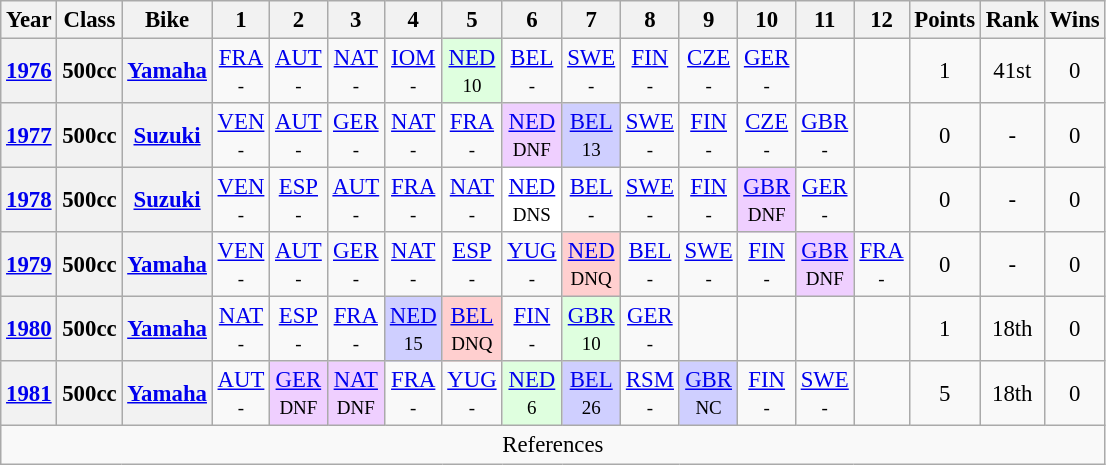<table class="wikitable" style="text-align:center; font-size:95%">
<tr>
<th>Year</th>
<th>Class</th>
<th>Bike</th>
<th>1</th>
<th>2</th>
<th>3</th>
<th>4</th>
<th>5</th>
<th>6</th>
<th>7</th>
<th>8</th>
<th>9</th>
<th>10</th>
<th>11</th>
<th>12</th>
<th>Points</th>
<th>Rank</th>
<th>Wins</th>
</tr>
<tr>
<th><a href='#'>1976</a></th>
<th>500cc</th>
<th><a href='#'>Yamaha</a></th>
<td><a href='#'>FRA</a><br><small>-</small></td>
<td><a href='#'>AUT</a><br><small>-</small></td>
<td><a href='#'>NAT</a><em><br><small>-</small></td>
<td><a href='#'>IOM</a><br><small>-</small></td>
<td style="background:#DFFFDF;"><a href='#'>NED</a><br><small>10</small></td>
<td><a href='#'>BEL</a><br><small>-</small></td>
<td><a href='#'>SWE</a><br><small>-</small></td>
<td><a href='#'>FIN</a><br><small>-</small></td>
<td><a href='#'>CZE</a><br><small>-</small></td>
<td><a href='#'>GER</a><br><small>-</small></td>
<td></td>
<td></td>
<td>1</td>
<td>41st</td>
<td>0</td>
</tr>
<tr>
<th><a href='#'>1977</a></th>
<th>500cc</th>
<th><a href='#'>Suzuki</a></th>
<td><a href='#'>VEN</a><br><small>-</small></td>
<td><a href='#'>AUT</a><br><small>-</small></td>
<td><a href='#'>GER</a><br><small>-</small></td>
<td><a href='#'>NAT</a><br><small>-</small></td>
<td><a href='#'>FRA</a><br><small>-</small></td>
<td style="background:#EFCFFF;"><a href='#'>NED</a><br><small>DNF</small></td>
<td style="background:#CFCFFF;"><a href='#'>BEL</a><br><small>13</small></td>
<td><a href='#'>SWE</a><br><small>-</small></td>
<td><a href='#'>FIN</a><br><small>-</small></td>
<td><a href='#'>CZE</a><br><small>-</small></td>
<td><a href='#'>GBR</a><br><small>-</small></td>
<td></td>
<td>0</td>
<td>-</td>
<td>0</td>
</tr>
<tr>
<th><a href='#'>1978</a></th>
<th>500cc</th>
<th><a href='#'>Suzuki</a></th>
<td><a href='#'>VEN</a><br><small>-</small></td>
<td><a href='#'>ESP</a><br><small>-</small></td>
<td><a href='#'>AUT</a><br><small>-</small></td>
<td><a href='#'>FRA</a><br><small>-</small></td>
<td><a href='#'>NAT</a><br><small>-</small></td>
<td style="background-color:#ffffff"><a href='#'>NED</a><br><small>DNS</small></td>
<td><a href='#'>BEL</a><br><small>-</small></td>
<td><a href='#'>SWE</a><br><small>-</small></td>
<td><a href='#'>FIN</a><br><small>-</small></td>
<td style="background:#EFCFFF;"><a href='#'>GBR</a><br><small>DNF</small></td>
<td><a href='#'>GER</a><br><small>-</small></td>
<td></td>
<td>0</td>
<td>-</td>
<td>0</td>
</tr>
<tr>
<th><a href='#'>1979</a></th>
<th>500cc</th>
<th><a href='#'>Yamaha</a></th>
<td><a href='#'>VEN</a><br><small>-</small></td>
<td><a href='#'>AUT</a><br><small>-</small></td>
<td><a href='#'>GER</a><br><small>-</small></td>
<td><a href='#'>NAT</a><br><small>-</small></td>
<td><a href='#'>ESP</a><br><small>-</small></td>
<td><a href='#'>YUG</a><br><small>-</small></td>
<td style="background-color:#ffcfcf"><a href='#'>NED</a><br><small>DNQ</small></td>
<td><a href='#'>BEL</a><br><small>-</small></td>
<td><a href='#'>SWE</a><br><small>-</small></td>
<td><a href='#'>FIN</a><br><small>-</small></td>
<td style="background:#EFCFFF;"><a href='#'>GBR</a><br><small>DNF</small></td>
<td><a href='#'>FRA</a><br><small>-</small></td>
<td>0</td>
<td>-</td>
<td>0</td>
</tr>
<tr>
<th><a href='#'>1980</a></th>
<th>500cc</th>
<th><a href='#'>Yamaha</a></th>
<td><a href='#'>NAT</a><br><small>-</small></td>
<td><a href='#'>ESP</a><br><small>-</small></td>
<td><a href='#'>FRA</a><br><small>-</small></td>
<td style="background-color:#cfcfff"><a href='#'>NED</a><br><small>15</small></td>
<td style="background-color:#ffcfcf"><a href='#'>BEL</a><br><small>DNQ</small></td>
<td><a href='#'>FIN</a><br><small>-</small></td>
<td style="background:#DFFFDF;"><a href='#'>GBR</a><br><small>10</small></td>
<td><a href='#'>GER</a><br><small>-</small></td>
<td></td>
<td></td>
<td></td>
<td></td>
<td>1</td>
<td>18th</td>
<td>0</td>
</tr>
<tr>
<th><a href='#'>1981</a></th>
<th>500cc</th>
<th><a href='#'>Yamaha</a></th>
<td><a href='#'>AUT</a><br><small>-</small></td>
<td style="background:#EFCFFF;"><a href='#'>GER</a><br><small>DNF</small></td>
<td style="background:#EFCFFF;"><a href='#'>NAT</a><br><small>DNF</small></td>
<td><a href='#'>FRA</a><br><small>-</small></td>
<td><a href='#'>YUG</a><br><small>-</small></td>
<td style="background:#DFFFDF;"><a href='#'>NED</a><br><small>6</small></td>
<td style="background:#CFCFFF;"><a href='#'>BEL</a><br><small>26</small></td>
<td><a href='#'>RSM</a><br><small>-</small></td>
<td style="background:#CFCFFF;"><a href='#'>GBR</a><br><small>NC</small></td>
<td><a href='#'>FIN</a><br><small>-</small></td>
<td><a href='#'>SWE</a><br><small>-</small></td>
<td></td>
<td>5</td>
<td>18th</td>
<td>0</td>
</tr>
<tr>
<td colspan=18 align="center">References</td>
</tr>
</table>
